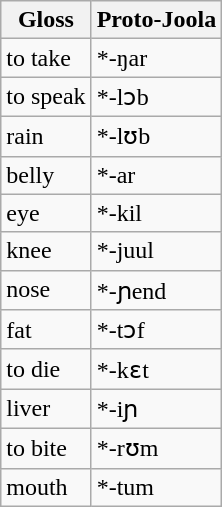<table class="wikitable sortable">
<tr>
<th>Gloss</th>
<th>Proto-Joola</th>
</tr>
<tr>
<td>to take</td>
<td>*-ŋar</td>
</tr>
<tr>
<td>to speak</td>
<td>*-lɔb</td>
</tr>
<tr>
<td>rain</td>
<td>*-lʊb</td>
</tr>
<tr>
<td>belly</td>
<td>*-ar</td>
</tr>
<tr>
<td>eye</td>
<td>*-kil</td>
</tr>
<tr>
<td>knee</td>
<td>*-juul</td>
</tr>
<tr>
<td>nose</td>
<td>*-ɲend</td>
</tr>
<tr>
<td>fat</td>
<td>*-tɔf</td>
</tr>
<tr>
<td>to die</td>
<td>*-kɛt</td>
</tr>
<tr>
<td>liver</td>
<td>*-iɲ</td>
</tr>
<tr>
<td>to bite</td>
<td>*-rʊm</td>
</tr>
<tr>
<td>mouth</td>
<td>*-tum</td>
</tr>
</table>
